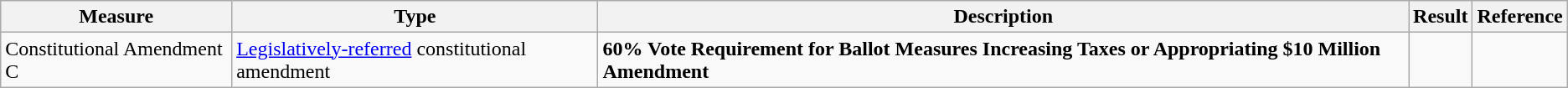<table class="wikitable">
<tr>
<th>Measure</th>
<th>Type</th>
<th>Description</th>
<th>Result</th>
<th>Reference</th>
</tr>
<tr>
<td>Constitutional Amendment C</td>
<td><a href='#'>Legislatively-referred</a> constitutional amendment</td>
<td><strong>60% Vote Requirement for Ballot Measures Increasing Taxes or Appropriating $10 Million Amendment</strong></td>
<td></td>
<td></td>
</tr>
</table>
